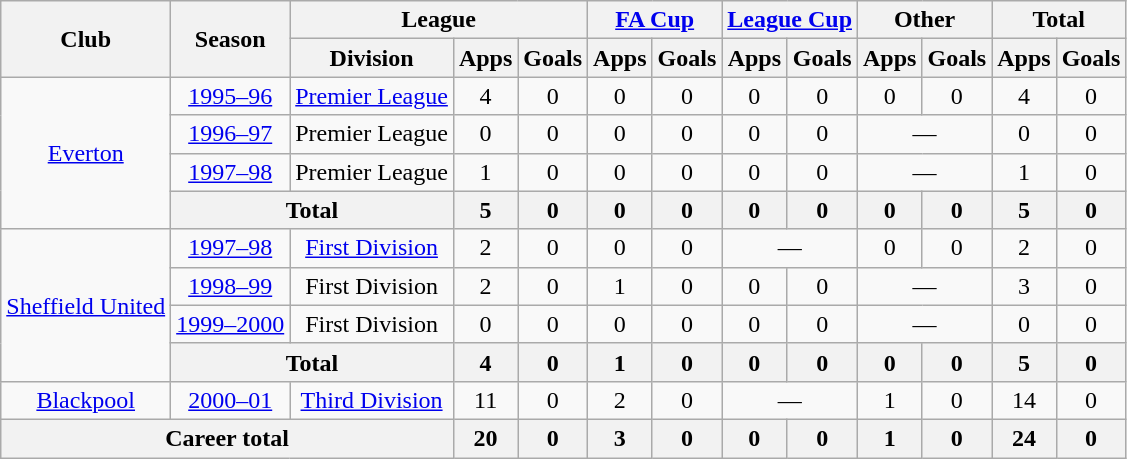<table class=wikitable style=text-align:center>
<tr>
<th rowspan=2>Club</th>
<th rowspan=2>Season</th>
<th colspan=3>League</th>
<th colspan=2><a href='#'>FA Cup</a></th>
<th colspan=2><a href='#'>League Cup</a></th>
<th colspan=2>Other</th>
<th colspan=2>Total</th>
</tr>
<tr>
<th>Division</th>
<th>Apps</th>
<th>Goals</th>
<th>Apps</th>
<th>Goals</th>
<th>Apps</th>
<th>Goals</th>
<th>Apps</th>
<th>Goals</th>
<th>Apps</th>
<th>Goals</th>
</tr>
<tr>
<td rowspan="4"><a href='#'>Everton</a></td>
<td><a href='#'>1995–96</a></td>
<td><a href='#'>Premier League</a></td>
<td>4</td>
<td>0</td>
<td>0</td>
<td>0</td>
<td>0</td>
<td>0</td>
<td>0</td>
<td>0</td>
<td>4</td>
<td>0</td>
</tr>
<tr>
<td><a href='#'>1996–97</a></td>
<td>Premier League</td>
<td>0</td>
<td>0</td>
<td>0</td>
<td>0</td>
<td>0</td>
<td>0</td>
<td colspan="2">—</td>
<td>0</td>
<td>0</td>
</tr>
<tr>
<td><a href='#'>1997–98</a></td>
<td>Premier League</td>
<td>1</td>
<td>0</td>
<td>0</td>
<td>0</td>
<td>0</td>
<td>0</td>
<td colspan="2">—</td>
<td>1</td>
<td>0</td>
</tr>
<tr>
<th colspan="2">Total</th>
<th>5</th>
<th>0</th>
<th>0</th>
<th>0</th>
<th>0</th>
<th>0</th>
<th>0</th>
<th>0</th>
<th>5</th>
<th>0</th>
</tr>
<tr>
<td rowspan="4"><a href='#'>Sheffield United</a></td>
<td><a href='#'>1997–98</a></td>
<td><a href='#'>First Division</a></td>
<td>2</td>
<td>0</td>
<td>0</td>
<td>0</td>
<td colspan="2">—</td>
<td>0</td>
<td>0</td>
<td>2</td>
<td>0</td>
</tr>
<tr>
<td><a href='#'>1998–99</a></td>
<td>First Division</td>
<td>2</td>
<td>0</td>
<td>1</td>
<td>0</td>
<td>0</td>
<td>0</td>
<td colspan="2">—</td>
<td>3</td>
<td>0</td>
</tr>
<tr>
<td><a href='#'>1999–2000</a></td>
<td>First Division</td>
<td>0</td>
<td>0</td>
<td>0</td>
<td>0</td>
<td>0</td>
<td>0</td>
<td colspan="2">—</td>
<td>0</td>
<td>0</td>
</tr>
<tr>
<th colspan="2">Total</th>
<th>4</th>
<th>0</th>
<th>1</th>
<th>0</th>
<th>0</th>
<th>0</th>
<th>0</th>
<th>0</th>
<th>5</th>
<th>0</th>
</tr>
<tr>
<td><a href='#'>Blackpool</a></td>
<td><a href='#'>2000–01</a></td>
<td><a href='#'>Third Division</a></td>
<td>11</td>
<td>0</td>
<td>2</td>
<td>0</td>
<td colspan=2>—</td>
<td>1</td>
<td>0</td>
<td>14</td>
<td>0</td>
</tr>
<tr>
<th colspan=3>Career total</th>
<th>20</th>
<th>0</th>
<th>3</th>
<th>0</th>
<th>0</th>
<th>0</th>
<th>1</th>
<th>0</th>
<th>24</th>
<th>0</th>
</tr>
</table>
